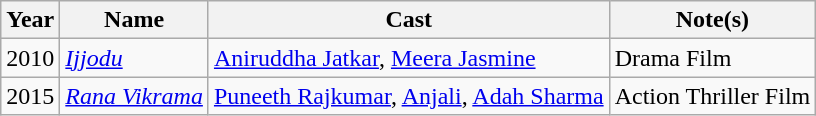<table class="wikitable">
<tr>
<th>Year</th>
<th>Name</th>
<th>Cast</th>
<th>Note(s)</th>
</tr>
<tr>
<td>2010</td>
<td><em><a href='#'>Ijjodu</a></em></td>
<td><a href='#'>Aniruddha Jatkar</a>, <a href='#'>Meera Jasmine</a></td>
<td>Drama Film</td>
</tr>
<tr>
<td>2015</td>
<td><em><a href='#'>Rana Vikrama</a></em></td>
<td><a href='#'>Puneeth Rajkumar</a>, <a href='#'>Anjali</a>, <a href='#'>Adah Sharma</a></td>
<td>Action Thriller Film</td>
</tr>
</table>
